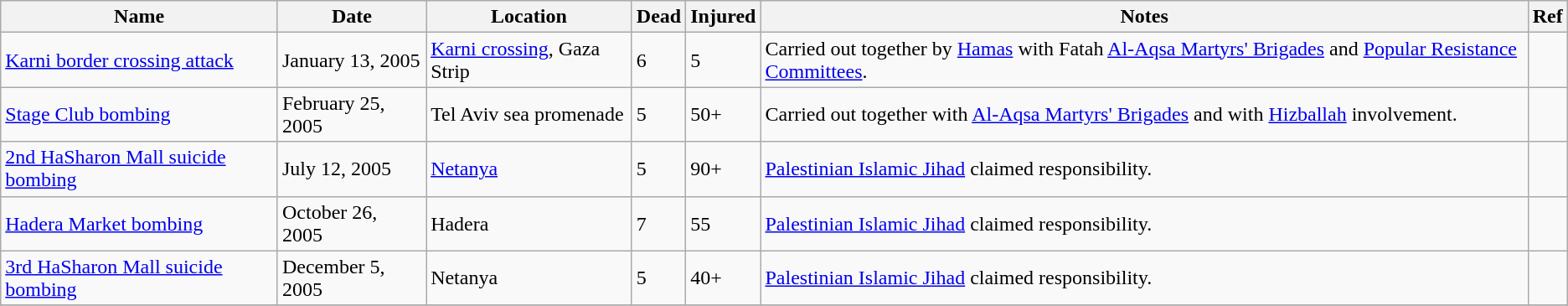<table class="wikitable">
<tr>
<th>Name</th>
<th>Date</th>
<th>Location</th>
<th>Dead</th>
<th>Injured</th>
<th>Notes</th>
<th>Ref</th>
</tr>
<tr>
<td><a href='#'>Karni border crossing attack</a></td>
<td>January 13, 2005</td>
<td><a href='#'>Karni crossing</a>, Gaza Strip</td>
<td>6</td>
<td>5</td>
<td>Carried out together by <a href='#'>Hamas</a> with Fatah <a href='#'>Al-Aqsa Martyrs' Brigades</a> and <a href='#'>Popular Resistance Committees</a>.</td>
<td></td>
</tr>
<tr>
<td><a href='#'>Stage Club bombing</a></td>
<td>February 25, 2005</td>
<td>Tel Aviv sea promenade</td>
<td>5</td>
<td>50+</td>
<td>Carried out together with <a href='#'>Al-Aqsa Martyrs' Brigades</a> and with <a href='#'>Hizballah</a> involvement.</td>
<td></td>
</tr>
<tr>
<td><a href='#'>2nd HaSharon Mall suicide bombing</a></td>
<td>July 12, 2005</td>
<td><a href='#'>Netanya</a></td>
<td>5</td>
<td>90+</td>
<td><a href='#'>Palestinian Islamic Jihad</a> claimed responsibility.</td>
<td></td>
</tr>
<tr>
<td><a href='#'>Hadera Market bombing</a></td>
<td>October 26, 2005</td>
<td>Hadera</td>
<td>7</td>
<td>55</td>
<td><a href='#'>Palestinian Islamic Jihad</a> claimed responsibility.</td>
<td></td>
</tr>
<tr>
<td><a href='#'>3rd HaSharon Mall suicide bombing</a></td>
<td>December 5, 2005</td>
<td>Netanya</td>
<td>5</td>
<td>40+</td>
<td><a href='#'>Palestinian Islamic Jihad</a> claimed responsibility.</td>
<td></td>
</tr>
<tr>
</tr>
</table>
